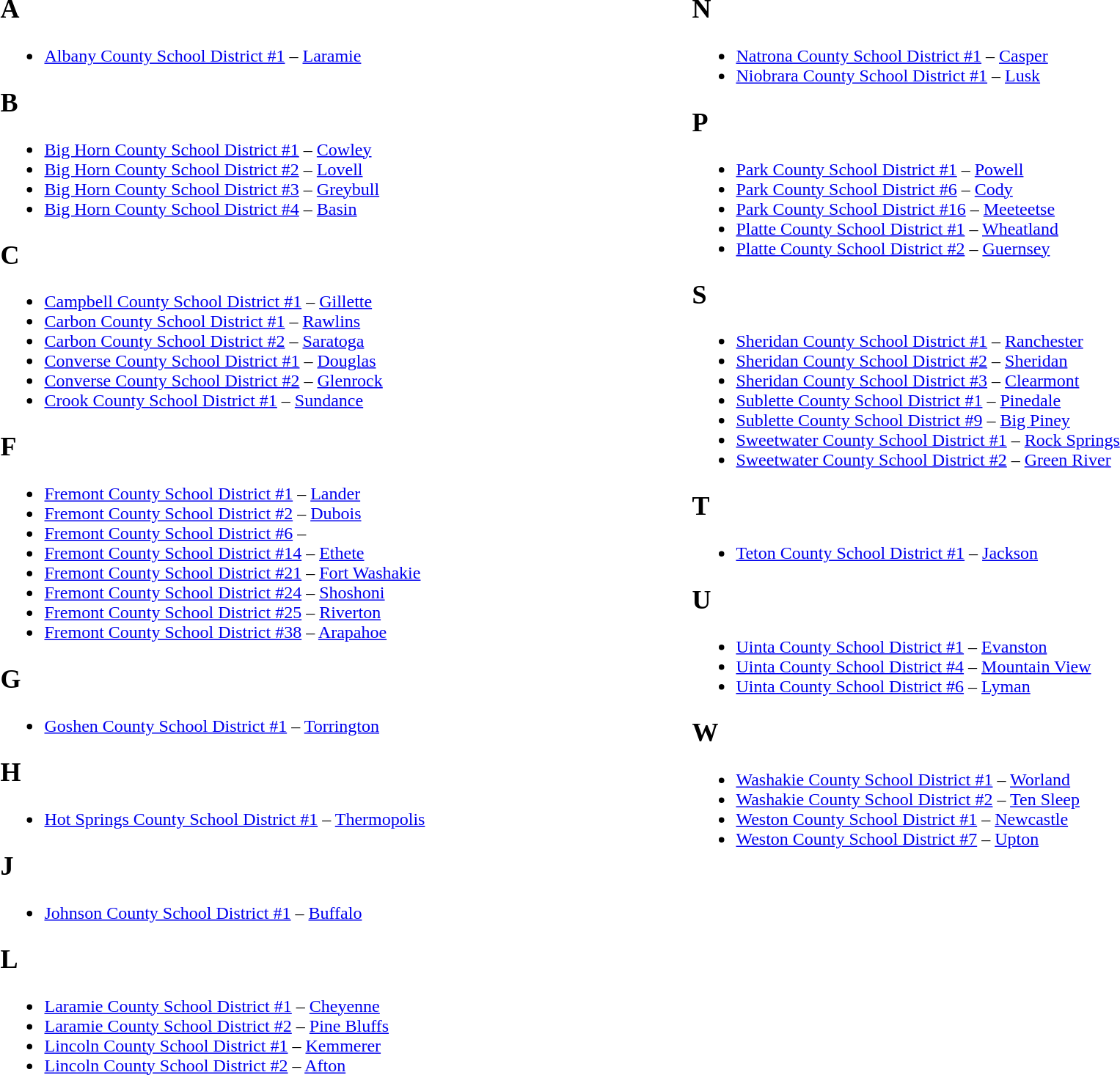<table width=100%>
<tr>
<td valign=top><br><h2>A</h2><ul><li><a href='#'>Albany County School District #1</a> – <a href='#'>Laramie</a></li></ul><h2>B</h2><ul><li><a href='#'>Big Horn County School District #1</a> – <a href='#'>Cowley</a></li><li><a href='#'>Big Horn County School District #2</a> – <a href='#'>Lovell</a></li><li><a href='#'>Big Horn County School District #3</a> – <a href='#'>Greybull</a></li><li><a href='#'>Big Horn County School District #4</a> – <a href='#'>Basin</a></li></ul><h2>C</h2><ul><li><a href='#'>Campbell County School District #1</a> – <a href='#'>Gillette</a></li><li><a href='#'>Carbon County School District #1</a> – <a href='#'>Rawlins</a></li><li><a href='#'>Carbon County School District #2</a> – <a href='#'>Saratoga</a></li><li><a href='#'>Converse County School District #1</a> – <a href='#'>Douglas</a></li><li><a href='#'>Converse County School District #2</a> – <a href='#'>Glenrock</a></li><li><a href='#'>Crook County School District #1</a> – <a href='#'>Sundance</a></li></ul><h2>F</h2><ul><li><a href='#'>Fremont County School District #1</a> – <a href='#'>Lander</a></li><li><a href='#'>Fremont County School District #2</a> – <a href='#'>Dubois</a></li><li><a href='#'>Fremont County School District #6</a> – <a href='#'></a></li><li><a href='#'>Fremont County School District #14</a> – <a href='#'>Ethete</a></li><li><a href='#'>Fremont County School District #21</a> – <a href='#'>Fort Washakie</a></li><li><a href='#'>Fremont County School District #24</a> – <a href='#'>Shoshoni</a></li><li><a href='#'>Fremont County School District #25</a> – <a href='#'>Riverton</a></li><li><a href='#'>Fremont County School District #38</a> – <a href='#'>Arapahoe</a></li></ul><h2>G</h2><ul><li><a href='#'>Goshen County School District #1</a> – <a href='#'>Torrington</a></li></ul><h2>H</h2><ul><li><a href='#'>Hot Springs County School District #1</a> – <a href='#'>Thermopolis</a></li></ul><h2>J</h2><ul><li><a href='#'>Johnson County School District #1</a> – <a href='#'>Buffalo</a></li></ul><h2>L</h2><ul><li><a href='#'>Laramie County School District #1</a> – <a href='#'>Cheyenne</a></li><li><a href='#'>Laramie County School District #2</a> – <a href='#'>Pine Bluffs</a></li><li><a href='#'>Lincoln County School District #1</a> – <a href='#'>Kemmerer</a></li><li><a href='#'>Lincoln County School District #2</a> – <a href='#'>Afton</a></li></ul></td>
<td valign=top><br><h2>N</h2><ul><li><a href='#'>Natrona County School District #1</a> – <a href='#'>Casper</a></li><li><a href='#'>Niobrara County School District #1</a> – <a href='#'>Lusk</a></li></ul><h2>P</h2><ul><li><a href='#'>Park County School District #1</a> – <a href='#'>Powell</a></li><li><a href='#'>Park County School District #6</a> – <a href='#'>Cody</a></li><li><a href='#'>Park County School District #16</a> – <a href='#'>Meeteetse</a></li><li><a href='#'>Platte County School District #1</a> – <a href='#'>Wheatland</a></li><li><a href='#'>Platte County School District #2</a> – <a href='#'>Guernsey</a></li></ul><h2>S</h2><ul><li><a href='#'>Sheridan County School District #1</a> – <a href='#'>Ranchester</a></li><li><a href='#'>Sheridan County School District #2</a> – <a href='#'>Sheridan</a></li><li><a href='#'>Sheridan County School District #3</a> – <a href='#'>Clearmont</a></li><li><a href='#'>Sublette County School District #1</a> – <a href='#'>Pinedale</a></li><li><a href='#'>Sublette County School District #9</a> – <a href='#'>Big Piney</a></li><li><a href='#'>Sweetwater County School District #1</a> – <a href='#'>Rock Springs</a></li><li><a href='#'>Sweetwater County School District #2</a> – <a href='#'>Green River</a></li></ul><h2>T</h2><ul><li><a href='#'>Teton County School District #1</a> – <a href='#'>Jackson</a></li></ul><h2>U</h2><ul><li><a href='#'>Uinta County School District #1</a> – <a href='#'>Evanston</a></li><li><a href='#'>Uinta County School District #4</a> – <a href='#'>Mountain View</a></li><li><a href='#'>Uinta County School District #6</a> – <a href='#'>Lyman</a></li></ul><h2>W</h2><ul><li><a href='#'>Washakie County School District #1</a> – <a href='#'>Worland</a></li><li><a href='#'>Washakie County School District #2</a> – <a href='#'>Ten Sleep</a></li><li><a href='#'>Weston County School District #1</a> – <a href='#'>Newcastle</a></li><li><a href='#'>Weston County School District #7</a> – <a href='#'>Upton</a></li></ul></td>
</tr>
</table>
